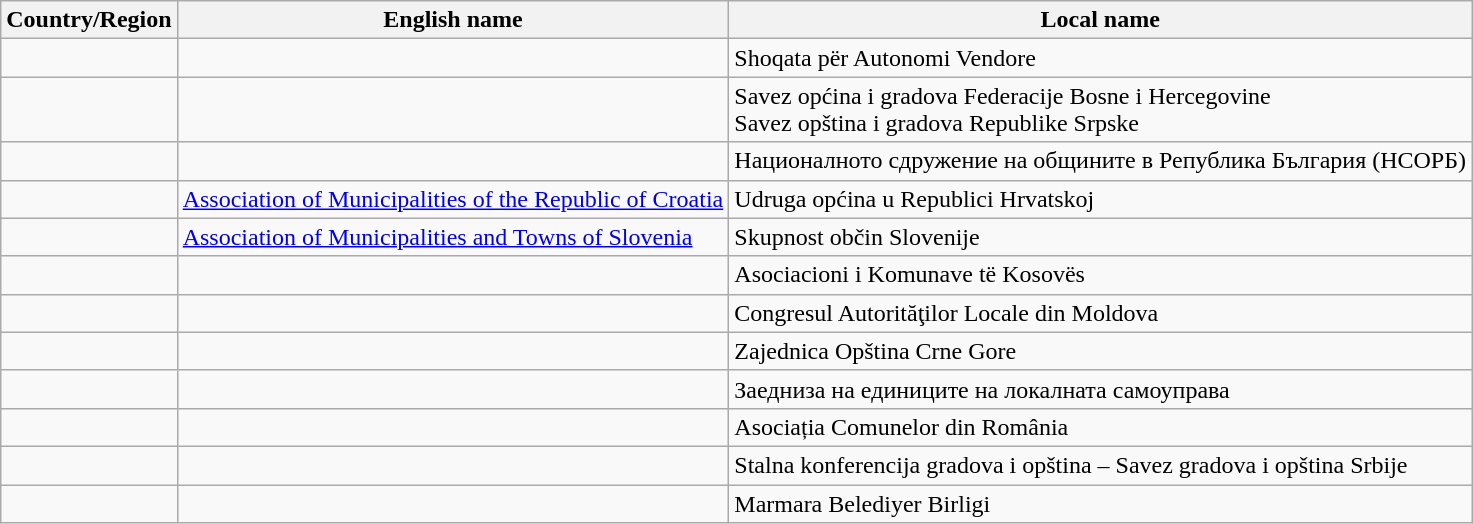<table class="wikitable">
<tr>
<th>Country/Region</th>
<th>English name</th>
<th>Local name</th>
</tr>
<tr>
<td></td>
<td></td>
<td>Shoqata për Autonomi Vendore</td>
</tr>
<tr>
<td></td>
<td> <br> </td>
<td>Savez općina i gradova Federacije Bosne i Hercegovine <br> Savez opština i gradova Republike Srpske</td>
</tr>
<tr>
<td></td>
<td></td>
<td>Националното сдружение на общините в Република България (НСОРБ)</td>
</tr>
<tr>
<td></td>
<td><a href='#'>Association of Municipalities of the Republic of Croatia</a></td>
<td>Udruga općina u Republici Hrvatskoj</td>
</tr>
<tr>
<td></td>
<td><a href='#'>Association of Municipalities and Towns of Slovenia</a></td>
<td>Skupnost občin Slovenije</td>
</tr>
<tr>
<td></td>
<td></td>
<td>Asociacioni i Komunave të Kosovës</td>
</tr>
<tr>
<td></td>
<td></td>
<td>Congresul Autorităţilor Locale din Moldova</td>
</tr>
<tr>
<td></td>
<td></td>
<td>Zajednica Opština Crne Gore</td>
</tr>
<tr>
<td></td>
<td></td>
<td>Заедниза на единиците на локалната самоуправа</td>
</tr>
<tr>
<td></td>
<td></td>
<td>Asociația Comunelor din România</td>
</tr>
<tr>
<td></td>
<td></td>
<td>Stalna konferencija gradova i opština – Savez gradova i opština Srbije</td>
</tr>
<tr>
<td></td>
<td></td>
<td>Marmara Belediyer Birligi</td>
</tr>
</table>
